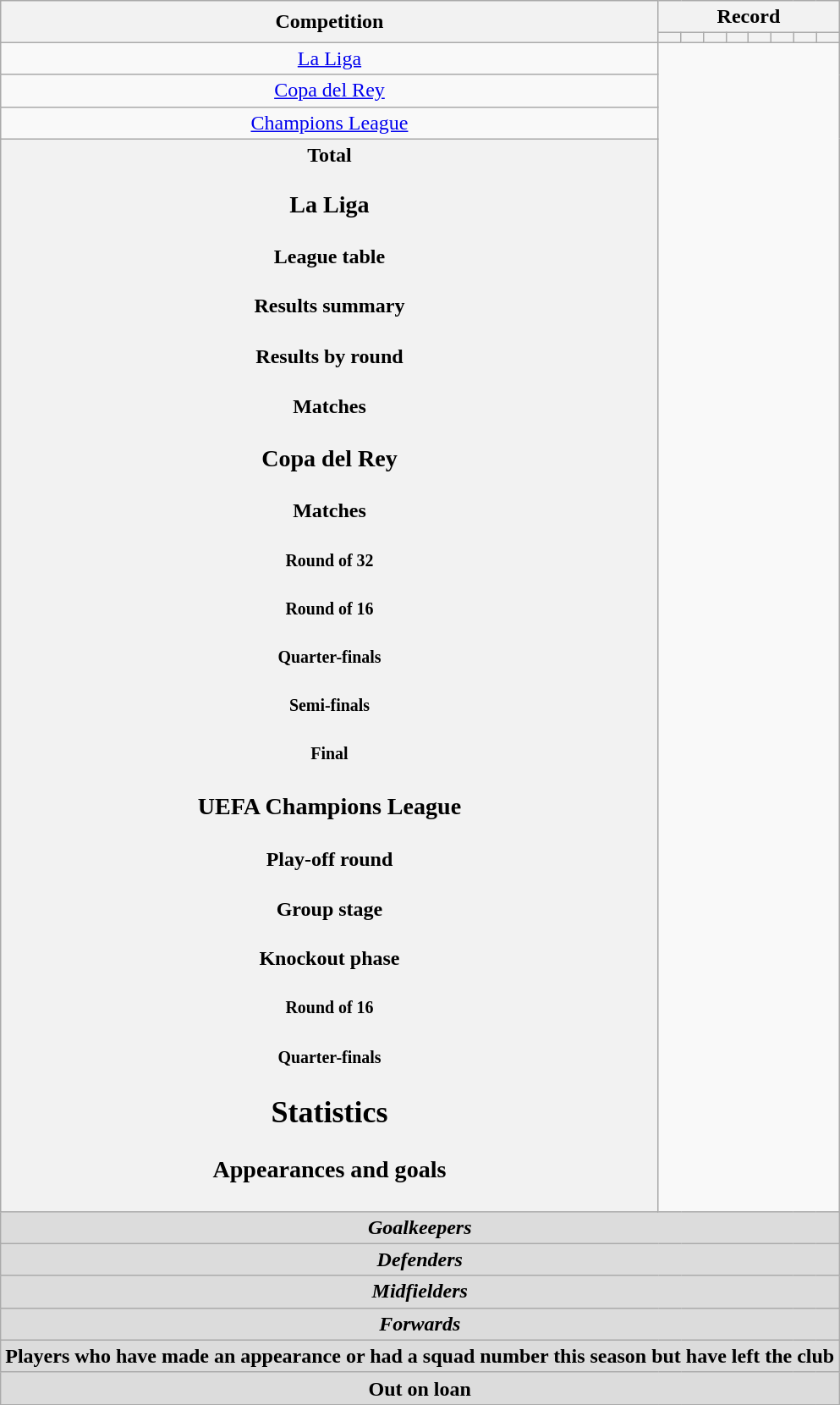<table class="wikitable" style="text-align: center">
<tr>
<th rowspan=2>Competition</th>
<th colspan=8>Record</th>
</tr>
<tr>
<th></th>
<th></th>
<th></th>
<th></th>
<th></th>
<th></th>
<th></th>
<th></th>
</tr>
<tr>
<td><a href='#'>La Liga</a><br></td>
</tr>
<tr>
<td><a href='#'>Copa del Rey</a><br></td>
</tr>
<tr>
<td><a href='#'>Champions League</a><br></td>
</tr>
<tr>
<th>Total<br>
<h3>La Liga</h3><h4>League table</h4><h4>Results summary</h4>
<h4>Results by round</h4><h4>Matches</h4>




































<h3>Copa del Rey</h3><h4>Matches</h4><h5>Round of 32</h5>
<h5>Round of 16</h5>
<h5>Quarter-finals</h5>
<h5>Semi-finals</h5>
<h5>Final</h5><h3>UEFA Champions League</h3><h4>Play-off round</h4>

<h4>Group stage</h4>






<h4>Knockout phase</h4><h5>Round of 16</h5>
<h5>Quarter-finals</h5>
<h2>Statistics</h2><h3>Appearances and goals</h3></th>
</tr>
<tr>
<th colspan=14 style=background:#dcdcdc; text-align:center><em>Goalkeepers</em><br>

</th>
</tr>
<tr>
<th colspan=14 style=background:#dcdcdc; text-align:center><em>Defenders</em><br>








</th>
</tr>
<tr>
<th colspan=14 style=background:#dcdcdc; text-align:center><em>Midfielders</em><br>










</th>
</tr>
<tr>
<th colspan=14 style=background:#dcdcdc; text-align:center><em>Forwards</em><br>


</th>
</tr>
<tr>
<th colspan=14 style=background:#dcdcdc; text-align:center>Players who have made an appearance or had a squad number this season but have left the club<br>
</th>
</tr>
<tr>
<th colspan=14 style=background:#dcdcdc; text-align:center>Out on loan<br></th>
</tr>
<tr>
</tr>
</table>
